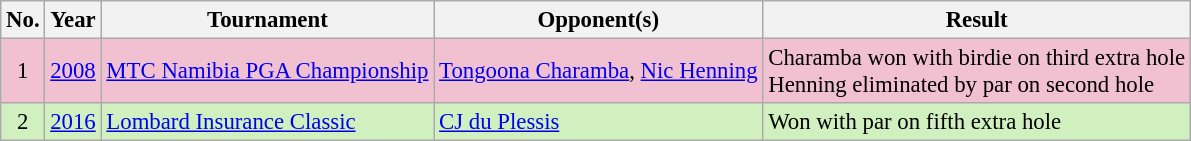<table class="wikitable" style="font-size:95%;">
<tr>
<th>No.</th>
<th>Year</th>
<th>Tournament</th>
<th>Opponent(s)</th>
<th>Result</th>
</tr>
<tr style="background:#F2C1D1;">
<td align=center>1</td>
<td><a href='#'>2008</a></td>
<td><a href='#'>MTC Namibia PGA Championship</a></td>
<td> <a href='#'>Tongoona Charamba</a>,  <a href='#'>Nic Henning</a></td>
<td>Charamba won with birdie on third extra hole<br>Henning eliminated by par on second hole</td>
</tr>
<tr style="background:#D0F0C0;">
<td align=center>2</td>
<td><a href='#'>2016</a></td>
<td><a href='#'>Lombard Insurance Classic</a></td>
<td> <a href='#'>CJ du Plessis</a></td>
<td>Won with par on fifth extra hole</td>
</tr>
</table>
